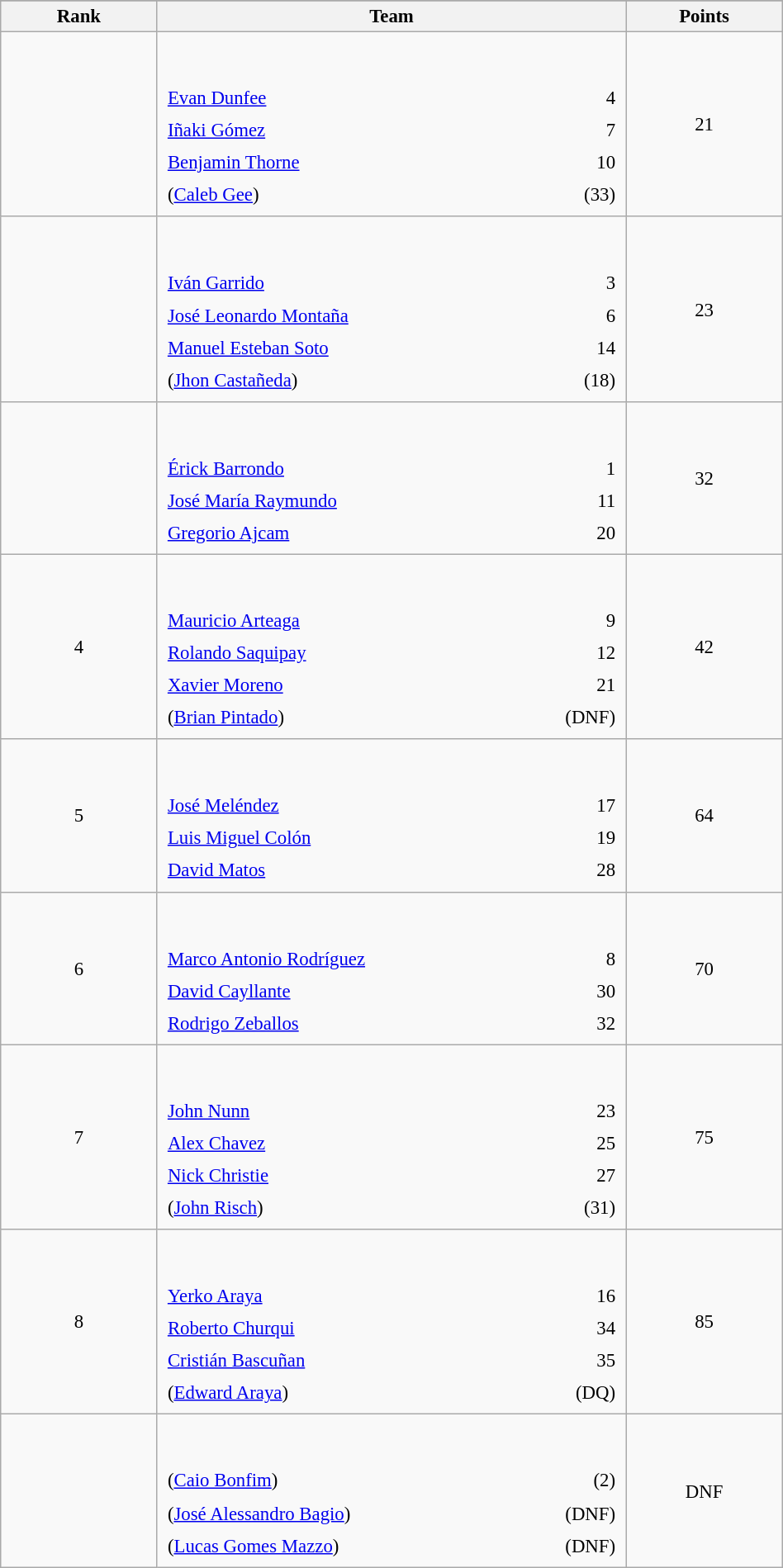<table class="wikitable sortable" style=" text-align:center; font-size:95%;" width="50%">
<tr>
</tr>
<tr>
<th width=10%>Rank</th>
<th width=30%>Team</th>
<th width=10%>Points</th>
</tr>
<tr>
<td align=center></td>
<td align=left> <br><br><table width=100%>
<tr>
<td align=left style="border:0"><a href='#'>Evan Dunfee</a></td>
<td align=right style="border:0">4</td>
</tr>
<tr>
<td align=left style="border:0"><a href='#'>Iñaki Gómez</a></td>
<td align=right style="border:0">7</td>
</tr>
<tr>
<td align=left style="border:0"><a href='#'>Benjamin Thorne</a></td>
<td align=right style="border:0">10</td>
</tr>
<tr>
<td align=left style="border:0">(<a href='#'>Caleb Gee</a>)</td>
<td align=right style="border:0">(33)</td>
</tr>
</table>
</td>
<td>21</td>
</tr>
<tr>
<td align=center></td>
<td align=left> <br><br><table width=100%>
<tr>
<td align=left style="border:0"><a href='#'>Iván Garrido</a></td>
<td align=right style="border:0">3</td>
</tr>
<tr>
<td align=left style="border:0"><a href='#'>José Leonardo Montaña</a></td>
<td align=right style="border:0">6</td>
</tr>
<tr>
<td align=left style="border:0"><a href='#'>Manuel Esteban Soto</a></td>
<td align=right style="border:0">14</td>
</tr>
<tr>
<td align=left style="border:0">(<a href='#'>Jhon Castañeda</a>)</td>
<td align=right style="border:0">(18)</td>
</tr>
</table>
</td>
<td>23</td>
</tr>
<tr>
<td align=center></td>
<td align=left> <br><br><table width=100%>
<tr>
<td align=left style="border:0"><a href='#'>Érick Barrondo</a></td>
<td align=right style="border:0">1</td>
</tr>
<tr>
<td align=left style="border:0"><a href='#'>José María Raymundo</a></td>
<td align=right style="border:0">11</td>
</tr>
<tr>
<td align=left style="border:0"><a href='#'>Gregorio Ajcam</a></td>
<td align=right style="border:0">20</td>
</tr>
</table>
</td>
<td>32</td>
</tr>
<tr>
<td align=center>4</td>
<td align=left> <br><br><table width=100%>
<tr>
<td align=left style="border:0"><a href='#'>Mauricio Arteaga</a></td>
<td align=right style="border:0">9</td>
</tr>
<tr>
<td align=left style="border:0"><a href='#'>Rolando Saquipay</a></td>
<td align=right style="border:0">12</td>
</tr>
<tr>
<td align=left style="border:0"><a href='#'>Xavier Moreno</a></td>
<td align=right style="border:0">21</td>
</tr>
<tr>
<td align=left style="border:0">(<a href='#'>Brian Pintado</a>)</td>
<td align=right style="border:0">(DNF)</td>
</tr>
</table>
</td>
<td>42</td>
</tr>
<tr>
<td align=center>5</td>
<td align=left> <br><br><table width=100%>
<tr>
<td align=left style="border:0"><a href='#'>José Meléndez</a></td>
<td align=right style="border:0">17</td>
</tr>
<tr>
<td align=left style="border:0"><a href='#'>Luis Miguel Colón</a></td>
<td align=right style="border:0">19</td>
</tr>
<tr>
<td align=left style="border:0"><a href='#'>David Matos</a></td>
<td align=right style="border:0">28</td>
</tr>
</table>
</td>
<td>64</td>
</tr>
<tr>
<td align=center>6</td>
<td align=left> <br><br><table width=100%>
<tr>
<td align=left style="border:0"><a href='#'>Marco Antonio Rodríguez</a></td>
<td align=right style="border:0">8</td>
</tr>
<tr>
<td align=left style="border:0"><a href='#'>David Cayllante</a></td>
<td align=right style="border:0">30</td>
</tr>
<tr>
<td align=left style="border:0"><a href='#'>Rodrigo Zeballos</a></td>
<td align=right style="border:0">32</td>
</tr>
</table>
</td>
<td>70</td>
</tr>
<tr>
<td align=center>7</td>
<td align=left> <br><br><table width=100%>
<tr>
<td align=left style="border:0"><a href='#'>John Nunn</a></td>
<td align=right style="border:0">23</td>
</tr>
<tr>
<td align=left style="border:0"><a href='#'>Alex Chavez</a></td>
<td align=right style="border:0">25</td>
</tr>
<tr>
<td align=left style="border:0"><a href='#'>Nick Christie</a></td>
<td align=right style="border:0">27</td>
</tr>
<tr>
<td align=left style="border:0">(<a href='#'>John Risch</a>)</td>
<td align=right style="border:0">(31)</td>
</tr>
</table>
</td>
<td>75</td>
</tr>
<tr>
<td align=center>8</td>
<td align=left> <br><br><table width=100%>
<tr>
<td align=left style="border:0"><a href='#'>Yerko Araya</a></td>
<td align=right style="border:0">16</td>
</tr>
<tr>
<td align=left style="border:0"><a href='#'>Roberto Churqui</a></td>
<td align=right style="border:0">34</td>
</tr>
<tr>
<td align=left style="border:0"><a href='#'>Cristián Bascuñan</a></td>
<td align=right style="border:0">35</td>
</tr>
<tr>
<td align=left style="border:0">(<a href='#'>Edward Araya</a>)</td>
<td align=right style="border:0">(DQ)</td>
</tr>
</table>
</td>
<td>85</td>
</tr>
<tr>
<td align=center></td>
<td align=left> <br><br><table width=100%>
<tr>
<td align=left style="border:0">(<a href='#'>Caio Bonfim</a>)</td>
<td align=right style="border:0">(2)</td>
</tr>
<tr>
<td align=left style="border:0">(<a href='#'>José Alessandro Bagio</a>)</td>
<td align=right style="border:0">(DNF)</td>
</tr>
<tr>
<td align=left style="border:0">(<a href='#'>Lucas Gomes Mazzo</a>)</td>
<td align=right style="border:0">(DNF)</td>
</tr>
</table>
</td>
<td>DNF</td>
</tr>
</table>
